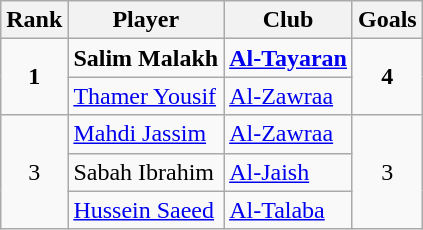<table class="wikitable" style="text-align:center">
<tr>
<th>Rank</th>
<th>Player</th>
<th>Club</th>
<th>Goals</th>
</tr>
<tr>
<td rowspan="2"><strong>1</strong></td>
<td align="left"><strong>Salim Malakh</strong></td>
<td align="left"><strong><a href='#'>Al-Tayaran</a></strong></td>
<td rowspan=2 align="center"><strong>4</strong></td>
</tr>
<tr>
<td align="left"><a href='#'>Thamer Yousif</a></td>
<td align="left"><a href='#'>Al-Zawraa</a></td>
</tr>
<tr>
<td rowspan="3">3</td>
<td align="left"><a href='#'>Mahdi Jassim</a></td>
<td align="left"><a href='#'>Al-Zawraa</a></td>
<td rowspan=3 align="center">3</td>
</tr>
<tr>
<td align="left">Sabah Ibrahim</td>
<td align="left"><a href='#'>Al-Jaish</a></td>
</tr>
<tr>
<td align="left"><a href='#'>Hussein Saeed</a></td>
<td align="left"><a href='#'>Al-Talaba</a></td>
</tr>
</table>
